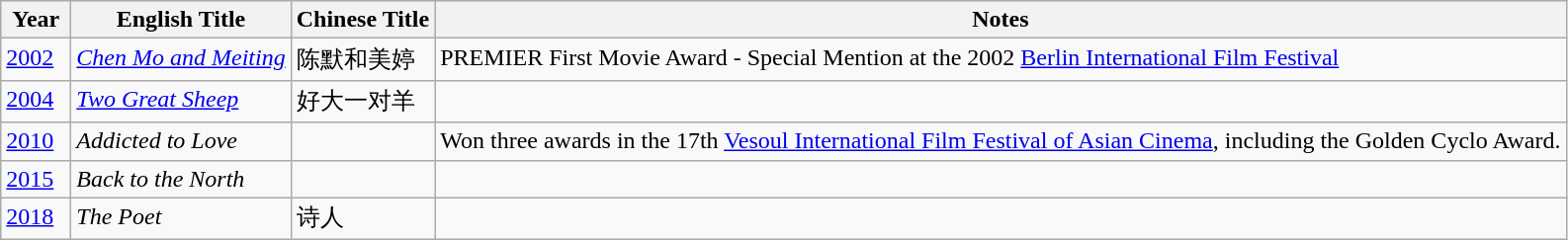<table class="wikitable">
<tr>
<th align="left" valign="top" width="40">Year</th>
<th align="left" valign="top">English Title</th>
<th align="left" valign="top">Chinese Title</th>
<th align="left" valign="top">Notes</th>
</tr>
<tr>
<td align="left" valign="top"><a href='#'>2002</a></td>
<td align="left" valign="top"><em><a href='#'>Chen Mo and Meiting</a></em></td>
<td align="left" valign="top">陈默和美婷</td>
<td align="left" valign="top">PREMIER First Movie Award - Special Mention at the 2002 <a href='#'>Berlin International Film Festival</a></td>
</tr>
<tr>
<td align="left" valign="top"><a href='#'>2004</a></td>
<td align="left" valign="top"><em><a href='#'>Two Great Sheep</a></em></td>
<td align="left" valign="top">好大一对羊</td>
<td align="left" valign="top"></td>
</tr>
<tr>
<td align="left" valign="top"><a href='#'>2010</a></td>
<td align="left" valign="top"><em>Addicted to Love</em></td>
<td align="left" valign="top"></td>
<td align="left" valign="top">Won three awards in the 17th <a href='#'>Vesoul International Film Festival of Asian Cinema</a>, including the Golden Cyclo Award.</td>
</tr>
<tr>
<td align="left" valign="top"><a href='#'>2015</a></td>
<td align="left" valign="top"><em>Back to the North</em></td>
<td align="left" valign="top"></td>
<td align="left" valign="top"></td>
</tr>
<tr>
<td align="left" valign="top"><a href='#'>2018</a></td>
<td align="left" valign="top"><em>The Poet</em></td>
<td align="left" valign="top">诗人</td>
<td align="left" valign="top"></td>
</tr>
</table>
